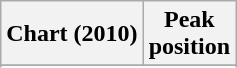<table class="wikitable sortable plainrowheaders">
<tr>
<th scope="col">Chart (2010)</th>
<th scope="col">Peak<br>position</th>
</tr>
<tr>
</tr>
<tr>
</tr>
<tr>
</tr>
</table>
